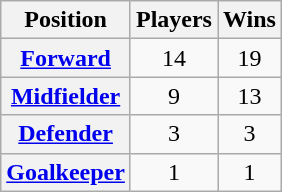<table class="wikitable sortable plainrowheaders" style=text-align:center>
<tr>
<th scope=col>Position</th>
<th scope=col>Players</th>
<th scope=col>Wins</th>
</tr>
<tr>
<th scope=row><a href='#'>Forward</a></th>
<td>14</td>
<td>19</td>
</tr>
<tr>
<th scope=row><a href='#'>Midfielder</a></th>
<td>9</td>
<td>13</td>
</tr>
<tr>
<th scope=row><a href='#'>Defender</a></th>
<td>3</td>
<td>3</td>
</tr>
<tr>
<th scope=row><a href='#'>Goalkeeper</a></th>
<td>1</td>
<td>1</td>
</tr>
</table>
